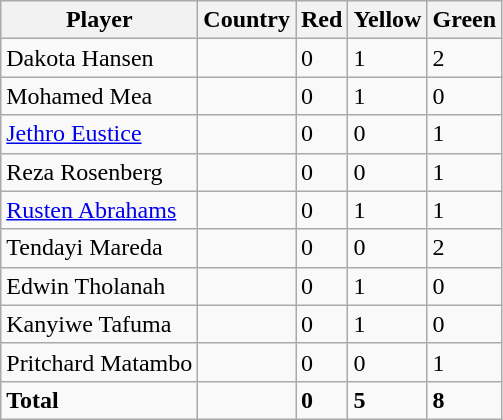<table class="wikitable sortable">
<tr>
<th>Player</th>
<th>Country</th>
<th>Red</th>
<th>Yellow</th>
<th>Green</th>
</tr>
<tr>
<td>Dakota Hansen</td>
<td></td>
<td>0</td>
<td>1</td>
<td>2</td>
</tr>
<tr>
<td>Mohamed Mea</td>
<td></td>
<td>0</td>
<td>1</td>
<td>0</td>
</tr>
<tr>
<td><a href='#'>Jethro Eustice</a></td>
<td></td>
<td>0</td>
<td>0</td>
<td>1</td>
</tr>
<tr>
<td>Reza Rosenberg</td>
<td></td>
<td>0</td>
<td>0</td>
<td>1</td>
</tr>
<tr>
<td><a href='#'>Rusten Abrahams</a></td>
<td></td>
<td>0</td>
<td>1</td>
<td>1</td>
</tr>
<tr>
<td>Tendayi Mareda</td>
<td></td>
<td>0</td>
<td>0</td>
<td>2</td>
</tr>
<tr>
<td>Edwin Tholanah</td>
<td></td>
<td>0</td>
<td>1</td>
<td>0</td>
</tr>
<tr>
<td>Kanyiwe Tafuma</td>
<td></td>
<td>0</td>
<td>1</td>
<td>0</td>
</tr>
<tr>
<td>Pritchard Matambo</td>
<td></td>
<td>0</td>
<td>0</td>
<td>1</td>
</tr>
<tr>
<td><strong>Total</strong></td>
<td></td>
<td><strong>0</strong></td>
<td><strong>5</strong></td>
<td><strong>8</strong></td>
</tr>
</table>
